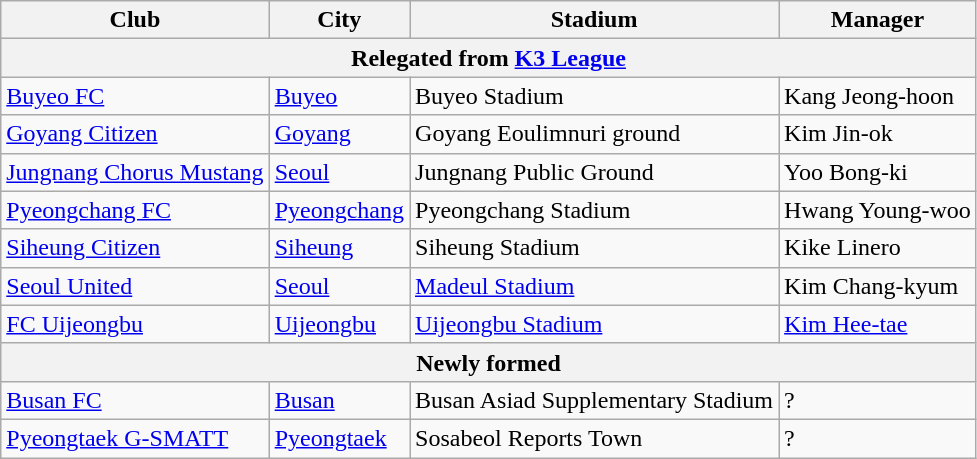<table class="wikitable">
<tr>
<th>Club</th>
<th>City</th>
<th>Stadium</th>
<th>Manager</th>
</tr>
<tr>
<th colspan=4>Relegated from <a href='#'>K3 League</a></th>
</tr>
<tr>
<td><a href='#'>Buyeo FC</a></td>
<td><a href='#'>Buyeo</a></td>
<td>Buyeo Stadium</td>
<td> Kang Jeong-hoon</td>
</tr>
<tr>
<td><a href='#'>Goyang Citizen</a></td>
<td><a href='#'>Goyang</a></td>
<td>Goyang Eoulimnuri ground</td>
<td> Kim Jin-ok</td>
</tr>
<tr>
<td><a href='#'>Jungnang Chorus Mustang</a></td>
<td><a href='#'>Seoul</a></td>
<td>Jungnang Public Ground</td>
<td> Yoo Bong-ki</td>
</tr>
<tr>
<td><a href='#'>Pyeongchang FC</a></td>
<td><a href='#'>Pyeongchang</a></td>
<td>Pyeongchang Stadium</td>
<td> Hwang Young-woo</td>
</tr>
<tr>
<td><a href='#'>Siheung Citizen</a></td>
<td><a href='#'>Siheung</a></td>
<td>Siheung Stadium</td>
<td> Kike Linero</td>
</tr>
<tr>
<td><a href='#'>Seoul United</a></td>
<td><a href='#'>Seoul</a></td>
<td><a href='#'>Madeul Stadium</a></td>
<td> Kim Chang-kyum</td>
</tr>
<tr>
<td><a href='#'>FC Uijeongbu</a></td>
<td><a href='#'>Uijeongbu</a></td>
<td><a href='#'>Uijeongbu Stadium</a></td>
<td> <a href='#'>Kim Hee-tae</a></td>
</tr>
<tr>
<th colspan=4>Newly formed</th>
</tr>
<tr>
<td><a href='#'>Busan FC</a></td>
<td><a href='#'>Busan</a></td>
<td>Busan Asiad Supplementary Stadium</td>
<td> ?</td>
</tr>
<tr>
<td><a href='#'>Pyeongtaek G-SMATT</a></td>
<td><a href='#'>Pyeongtaek</a></td>
<td>Sosabeol Reports Town</td>
<td> ?</td>
</tr>
</table>
